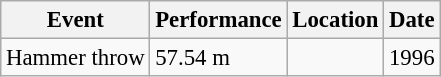<table class="wikitable" style="border-collapse: collapse; font-size: 95%;">
<tr>
<th scope="col">Event</th>
<th scope="col">Performance</th>
<th scope="col">Location</th>
<th scope="col">Date</th>
</tr>
<tr>
<td>Hammer throw</td>
<td>57.54 m</td>
<td></td>
<td>1996</td>
</tr>
</table>
